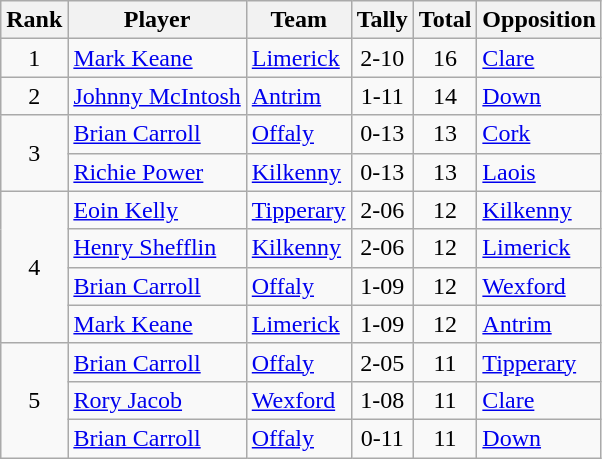<table class="wikitable">
<tr>
<th>Rank</th>
<th>Player</th>
<th>Team</th>
<th>Tally</th>
<th>Total</th>
<th>Opposition</th>
</tr>
<tr>
<td style="text-align:center;">1</td>
<td><a href='#'>Mark Keane</a></td>
<td><a href='#'>Limerick</a></td>
<td align=center>2-10</td>
<td align=center>16</td>
<td><a href='#'>Clare</a></td>
</tr>
<tr>
<td style="text-align:center;">2</td>
<td><a href='#'>Johnny McIntosh</a></td>
<td><a href='#'>Antrim</a></td>
<td align=center>1-11</td>
<td align=center>14</td>
<td><a href='#'>Down</a></td>
</tr>
<tr>
<td rowspan="2" style="text-align:center;">3</td>
<td><a href='#'>Brian Carroll</a></td>
<td><a href='#'>Offaly</a></td>
<td align=center>0-13</td>
<td align=center>13</td>
<td><a href='#'>Cork</a></td>
</tr>
<tr>
<td><a href='#'>Richie Power</a></td>
<td><a href='#'>Kilkenny</a></td>
<td align=center>0-13</td>
<td align=center>13</td>
<td><a href='#'>Laois</a></td>
</tr>
<tr>
<td rowspan="4" style="text-align:center;">4</td>
<td><a href='#'>Eoin Kelly</a></td>
<td><a href='#'>Tipperary</a></td>
<td align=center>2-06</td>
<td align=center>12</td>
<td><a href='#'>Kilkenny</a></td>
</tr>
<tr>
<td><a href='#'>Henry Shefflin</a></td>
<td><a href='#'>Kilkenny</a></td>
<td align=center>2-06</td>
<td align=center>12</td>
<td><a href='#'>Limerick</a></td>
</tr>
<tr>
<td><a href='#'>Brian Carroll</a></td>
<td><a href='#'>Offaly</a></td>
<td align=center>1-09</td>
<td align=center>12</td>
<td><a href='#'>Wexford</a></td>
</tr>
<tr>
<td><a href='#'>Mark Keane</a></td>
<td><a href='#'>Limerick</a></td>
<td align=center>1-09</td>
<td align=center>12</td>
<td><a href='#'>Antrim</a></td>
</tr>
<tr>
<td rowspan="3" style="text-align:center;">5</td>
<td><a href='#'>Brian Carroll</a></td>
<td><a href='#'>Offaly</a></td>
<td align=center>2-05</td>
<td align=center>11</td>
<td><a href='#'>Tipperary</a></td>
</tr>
<tr>
<td><a href='#'>Rory Jacob</a></td>
<td><a href='#'>Wexford</a></td>
<td align=center>1-08</td>
<td align=center>11</td>
<td><a href='#'>Clare</a></td>
</tr>
<tr>
<td><a href='#'>Brian Carroll</a></td>
<td><a href='#'>Offaly</a></td>
<td align=center>0-11</td>
<td align=center>11</td>
<td><a href='#'>Down</a></td>
</tr>
</table>
